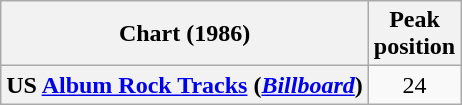<table class="wikitable sortable plainrowheaders">
<tr>
<th>Chart (1986)</th>
<th>Peak<br>position</th>
</tr>
<tr>
<th scope="row">US <a href='#'>Album Rock Tracks</a> (<em><a href='#'>Billboard</a></em>)</th>
<td style="text-align:center;">24</td>
</tr>
</table>
